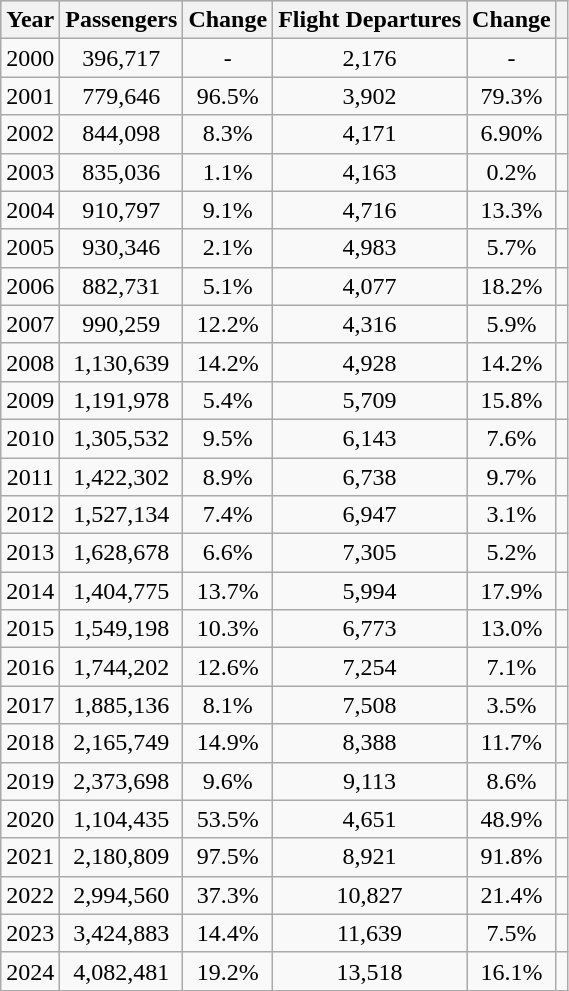<table class="wikitable" style="text-align: center;">
<tr style="background:lightgrey;">
<th>Year</th>
<th>Passengers</th>
<th>Change</th>
<th>Flight Departures</th>
<th>Change</th>
<th></th>
</tr>
<tr>
<td>2000</td>
<td>396,717</td>
<td>-</td>
<td>2,176</td>
<td>-</td>
<td></td>
</tr>
<tr>
<td>2001</td>
<td>779,646</td>
<td> 96.5%</td>
<td>3,902</td>
<td> 79.3%</td>
<td></td>
</tr>
<tr>
<td>2002</td>
<td>844,098</td>
<td> 8.3%</td>
<td>4,171</td>
<td> 6.90%</td>
<td></td>
</tr>
<tr>
<td>2003</td>
<td>835,036</td>
<td> 1.1%</td>
<td>4,163</td>
<td> 0.2%</td>
<td></td>
</tr>
<tr>
<td>2004</td>
<td>910,797</td>
<td> 9.1%</td>
<td>4,716</td>
<td> 13.3%</td>
<td></td>
</tr>
<tr>
<td>2005</td>
<td>930,346</td>
<td> 2.1%</td>
<td>4,983</td>
<td> 5.7%</td>
<td></td>
</tr>
<tr>
<td>2006</td>
<td>882,731</td>
<td> 5.1%</td>
<td>4,077</td>
<td> 18.2%</td>
<td></td>
</tr>
<tr>
<td>2007</td>
<td>990,259</td>
<td> 12.2%</td>
<td>4,316</td>
<td> 5.9%</td>
<td></td>
</tr>
<tr>
<td>2008</td>
<td>1,130,639</td>
<td> 14.2%</td>
<td>4,928</td>
<td> 14.2%</td>
<td></td>
</tr>
<tr>
<td>2009</td>
<td>1,191,978</td>
<td> 5.4%</td>
<td>5,709</td>
<td> 15.8%</td>
<td></td>
</tr>
<tr>
<td>2010</td>
<td>1,305,532</td>
<td> 9.5%</td>
<td>6,143</td>
<td> 7.6%</td>
<td></td>
</tr>
<tr>
<td>2011</td>
<td>1,422,302</td>
<td> 8.9%</td>
<td>6,738</td>
<td> 9.7%</td>
<td></td>
</tr>
<tr>
<td>2012</td>
<td>1,527,134</td>
<td> 7.4%</td>
<td>6,947</td>
<td> 3.1%</td>
<td></td>
</tr>
<tr>
<td>2013</td>
<td>1,628,678</td>
<td> 6.6%</td>
<td>7,305</td>
<td> 5.2%</td>
<td></td>
</tr>
<tr>
<td>2014</td>
<td>1,404,775</td>
<td> 13.7%</td>
<td>5,994</td>
<td> 17.9%</td>
<td></td>
</tr>
<tr>
<td>2015</td>
<td>1,549,198</td>
<td> 10.3%</td>
<td>6,773</td>
<td> 13.0%</td>
<td></td>
</tr>
<tr>
<td>2016</td>
<td>1,744,202</td>
<td> 12.6%</td>
<td>7,254</td>
<td> 7.1%</td>
<td></td>
</tr>
<tr>
<td>2017</td>
<td>1,885,136</td>
<td> 8.1%</td>
<td>7,508</td>
<td> 3.5%</td>
<td></td>
</tr>
<tr>
<td>2018</td>
<td>2,165,749</td>
<td> 14.9%</td>
<td>8,388</td>
<td> 11.7%</td>
<td></td>
</tr>
<tr>
<td>2019</td>
<td>2,373,698</td>
<td> 9.6%</td>
<td>9,113</td>
<td> 8.6%</td>
<td></td>
</tr>
<tr>
<td>2020</td>
<td>1,104,435</td>
<td> 53.5%</td>
<td>4,651</td>
<td> 48.9%</td>
<td></td>
</tr>
<tr>
<td>2021</td>
<td>2,180,809</td>
<td> 97.5%</td>
<td>8,921</td>
<td> 91.8%</td>
<td></td>
</tr>
<tr>
<td>2022</td>
<td>2,994,560</td>
<td> 37.3%</td>
<td>10,827</td>
<td> 21.4%</td>
<td></td>
</tr>
<tr>
<td>2023</td>
<td>3,424,883</td>
<td> 14.4%</td>
<td>11,639</td>
<td> 7.5%</td>
<td></td>
</tr>
<tr>
<td>2024</td>
<td>4,082,481</td>
<td> 19.2%</td>
<td>13,518</td>
<td> 16.1%</td>
<td></td>
</tr>
</table>
